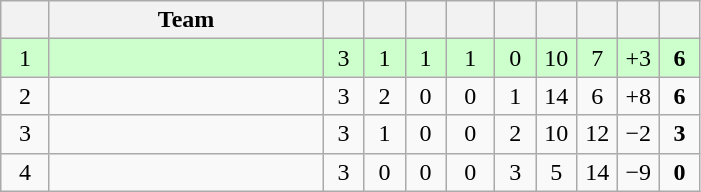<table class="wikitable" style="text-align: center;">
<tr>
<th width="25"></th>
<th width="175">Team</th>
<th width="20"></th>
<th width="20"></th>
<th width="20"></th>
<th width="25"></th>
<th width="20"></th>
<th width="20"></th>
<th width="20"></th>
<th width="20"></th>
<th width="20"></th>
</tr>
<tr style="background-color: #ccffcc;">
<td>1</td>
<td align=left></td>
<td>3</td>
<td>1</td>
<td>1</td>
<td>1</td>
<td>0</td>
<td>10</td>
<td>7</td>
<td>+3</td>
<td><strong>6</strong></td>
</tr>
<tr>
<td>2</td>
<td align=left></td>
<td>3</td>
<td>2</td>
<td>0</td>
<td>0</td>
<td>1</td>
<td>14</td>
<td>6</td>
<td>+8</td>
<td><strong>6</strong></td>
</tr>
<tr>
<td>3</td>
<td align=left></td>
<td>3</td>
<td>1</td>
<td>0</td>
<td>0</td>
<td>2</td>
<td>10</td>
<td>12</td>
<td>−2</td>
<td><strong>3</strong></td>
</tr>
<tr>
<td>4</td>
<td align=left></td>
<td>3</td>
<td>0</td>
<td>0</td>
<td>0</td>
<td>3</td>
<td>5</td>
<td>14</td>
<td>−9</td>
<td><strong>0</strong></td>
</tr>
</table>
